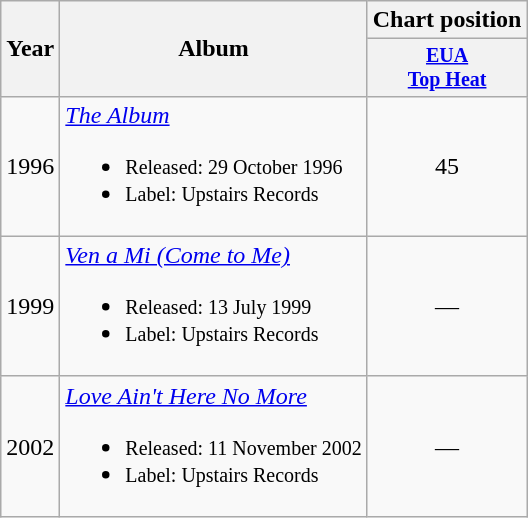<table class="wikitable">
<tr>
<th rowspan="2">Year</th>
<th rowspan="2">Album</th>
<th colspan="4">Chart position</th>
</tr>
<tr style="font-size:smaller;">
<th><a href='#'>EUA<br>Top Heat</a><br></th>
</tr>
<tr>
<td rowspan="1" align="center">1996</td>
<td><em><a href='#'>The Album</a></em><br><ul><li><small>Released: 29 October 1996</small></li><li><small>Label: Upstairs Records</small></li></ul></td>
<td align="center">45</td>
</tr>
<tr>
<td rowspan="1" align="center">1999</td>
<td><em><a href='#'>Ven a Mi (Come to Me)</a></em><br><ul><li><small>Released: 13 July 1999</small></li><li><small>Label: Upstairs Records</small></li></ul></td>
<td align="center">—</td>
</tr>
<tr>
<td rowspan="1" align="center">2002</td>
<td><em><a href='#'>Love Ain't Here No More</a></em><br><ul><li><small>Released: 11 November 2002</small></li><li><small>Label: Upstairs Records</small></li></ul></td>
<td align="center">—</td>
</tr>
</table>
